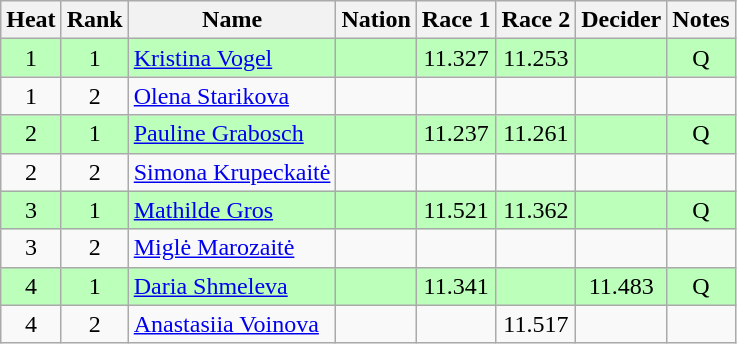<table class="wikitable sortable" style="text-align:center">
<tr>
<th>Heat</th>
<th>Rank</th>
<th>Name</th>
<th>Nation</th>
<th>Race 1</th>
<th>Race 2</th>
<th>Decider</th>
<th>Notes</th>
</tr>
<tr bgcolor=bbffbb>
<td>1</td>
<td>1</td>
<td align=left><a href='#'>Kristina Vogel</a></td>
<td align=left></td>
<td>11.327</td>
<td>11.253</td>
<td></td>
<td>Q</td>
</tr>
<tr>
<td>1</td>
<td>2</td>
<td align=left><a href='#'>Olena Starikova</a></td>
<td align=left></td>
<td></td>
<td></td>
<td></td>
<td></td>
</tr>
<tr bgcolor=bbffbb>
<td>2</td>
<td>1</td>
<td align=left><a href='#'>Pauline Grabosch</a></td>
<td align=left></td>
<td>11.237</td>
<td>11.261</td>
<td></td>
<td>Q</td>
</tr>
<tr>
<td>2</td>
<td>2</td>
<td align=left><a href='#'>Simona Krupeckaitė</a></td>
<td align=left></td>
<td></td>
<td></td>
<td></td>
<td></td>
</tr>
<tr bgcolor=bbffbb>
<td>3</td>
<td>1</td>
<td align=left><a href='#'>Mathilde Gros</a></td>
<td align=left></td>
<td>11.521</td>
<td>11.362</td>
<td></td>
<td>Q</td>
</tr>
<tr>
<td>3</td>
<td>2</td>
<td align=left><a href='#'>Miglė Marozaitė</a></td>
<td align=left></td>
<td></td>
<td></td>
<td></td>
<td></td>
</tr>
<tr bgcolor=bbffbb>
<td>4</td>
<td>1</td>
<td align=left><a href='#'>Daria Shmeleva</a></td>
<td align=left></td>
<td>11.341</td>
<td></td>
<td>11.483</td>
<td>Q</td>
</tr>
<tr>
<td>4</td>
<td>2</td>
<td align=left><a href='#'>Anastasiia Voinova</a></td>
<td align=left></td>
<td></td>
<td>11.517</td>
<td></td>
<td></td>
</tr>
</table>
